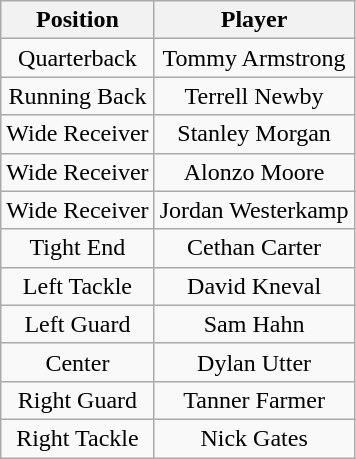<table class="wikitable" style="text-align: center;">
<tr>
<th>Position</th>
<th>Player</th>
</tr>
<tr>
<td>Quarterback</td>
<td>Tommy Armstrong</td>
</tr>
<tr>
<td>Running Back</td>
<td>Terrell Newby</td>
</tr>
<tr>
<td>Wide Receiver</td>
<td>Stanley Morgan</td>
</tr>
<tr>
<td>Wide Receiver</td>
<td>Alonzo Moore</td>
</tr>
<tr>
<td>Wide Receiver</td>
<td>Jordan Westerkamp</td>
</tr>
<tr>
<td>Tight End</td>
<td>Cethan Carter</td>
</tr>
<tr>
<td>Left Tackle</td>
<td>David Kneval</td>
</tr>
<tr>
<td>Left Guard</td>
<td>Sam Hahn</td>
</tr>
<tr>
<td>Center</td>
<td>Dylan Utter</td>
</tr>
<tr>
<td>Right Guard</td>
<td>Tanner Farmer</td>
</tr>
<tr>
<td>Right Tackle</td>
<td>Nick Gates</td>
</tr>
</table>
